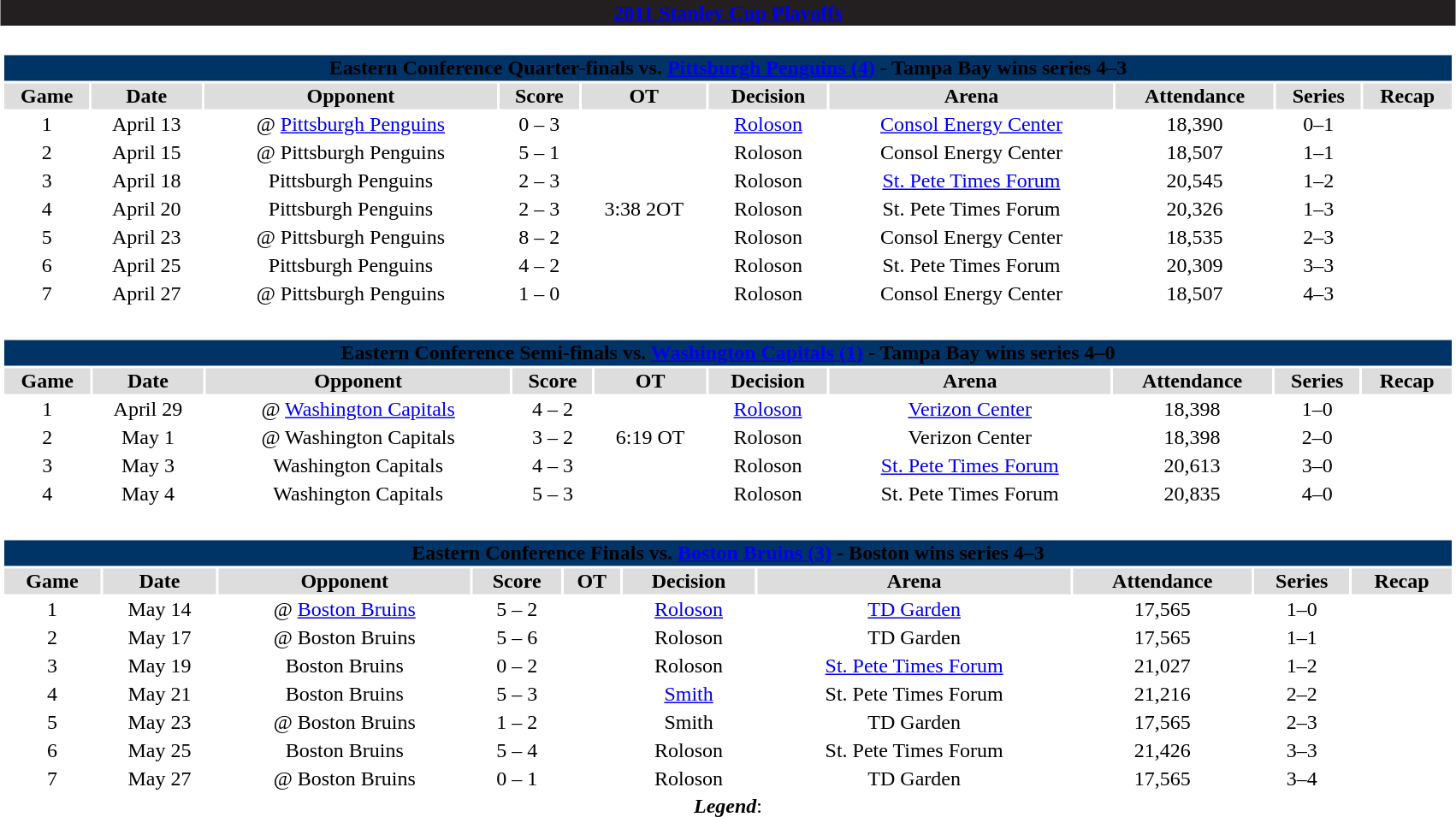<table class="toccolours"  style="width:90%; clear:both; margin:1.5em auto; text-align:center;">
<tr>
<th colspan=10 style="background:#231F20;"><a href='#'><span>2011 Stanley Cup Playoffs</span></a></th>
</tr>
<tr>
<td colspan=10><br><table class="toccolours collapsible collapsed"  style="width:100%; margin:auto;">
<tr>
<th colspan="10;" style="background:#036;" color:white><span>Eastern Conference Quarter-finals vs. <a href='#'><span>Pittsburgh Penguins (4)</span></a> - Tampa Bay wins series 4–3</span></th>
</tr>
<tr style="text-align:center; background:#ddd;">
<td><strong>Game</strong></td>
<td><strong>Date</strong></td>
<td><strong>Opponent</strong></td>
<td><strong>Score</strong></td>
<td><strong>OT</strong></td>
<td><strong>Decision</strong></td>
<td><strong>Arena</strong></td>
<td><strong>Attendance</strong></td>
<td><strong>Series</strong></td>
<td><strong>Recap</strong></td>
</tr>
<tr style="text-align:center; style=;"background-color:#FFBBBB;">
<td>1</td>
<td>April 13</td>
<td>@ <a href='#'>Pittsburgh Penguins</a></td>
<td>0 – 3</td>
<td></td>
<td><a href='#'>Roloson</a></td>
<td><a href='#'>Consol Energy Center</a></td>
<td>18,390</td>
<td>0–1</td>
<td></td>
</tr>
<tr style="text-align:center; style=;"background-color:#BBFFBB;">
<td>2</td>
<td>April 15</td>
<td>@ Pittsburgh Penguins</td>
<td>5 – 1</td>
<td></td>
<td>Roloson</td>
<td>Consol Energy Center</td>
<td>18,507</td>
<td>1–1</td>
<td></td>
</tr>
<tr style="text-align:center; style=;"background-color:#FFBBBB;">
<td>3</td>
<td>April 18</td>
<td>Pittsburgh Penguins</td>
<td>2 – 3</td>
<td></td>
<td>Roloson</td>
<td><a href='#'>St. Pete Times Forum</a></td>
<td>20,545</td>
<td>1–2</td>
<td></td>
</tr>
<tr style="text-align:center; style=;"background-color:#FFBBBB;">
<td>4</td>
<td>April 20</td>
<td>Pittsburgh Penguins</td>
<td>2 – 3</td>
<td>3:38 2OT</td>
<td>Roloson</td>
<td>St. Pete Times Forum</td>
<td>20,326</td>
<td>1–3</td>
<td></td>
</tr>
<tr style="text-align:center; style=;"background-color:#BBFFBB;">
<td>5</td>
<td>April 23</td>
<td>@ Pittsburgh Penguins</td>
<td>8 – 2</td>
<td></td>
<td>Roloson</td>
<td>Consol Energy Center</td>
<td>18,535</td>
<td>2–3</td>
<td></td>
</tr>
<tr style="text-align:center; style=;"background-color:#BBFFBB;">
<td>6</td>
<td>April 25</td>
<td>Pittsburgh Penguins</td>
<td>4 – 2</td>
<td></td>
<td>Roloson</td>
<td>St. Pete Times Forum</td>
<td>20,309</td>
<td>3–3</td>
<td></td>
</tr>
<tr style="text-align:center; style=;"background-color:#BBFFBB;">
<td>7</td>
<td>April 27</td>
<td>@ Pittsburgh Penguins</td>
<td>1 – 0</td>
<td></td>
<td>Roloson</td>
<td>Consol Energy Center</td>
<td>18,507</td>
<td>4–3</td>
<td></td>
</tr>
</table>
</td>
</tr>
<tr>
<td colspan=10><br><table class="toccolours collapsible collapsed" style="width:100%;">
<tr>
<th colspan="10;" style="background:#036;" color:white><span>Eastern Conference Semi-finals vs. <a href='#'><span>Washington Capitals (1)</span></a> - Tampa Bay wins series 4–0</span></th>
</tr>
<tr style="text-align:center; background:#ddd;">
<td><strong>Game</strong></td>
<td><strong>Date</strong></td>
<td><strong>Opponent</strong></td>
<td><strong>Score</strong></td>
<td><strong>OT</strong></td>
<td><strong>Decision</strong></td>
<td><strong>Arena</strong></td>
<td><strong>Attendance</strong></td>
<td><strong>Series</strong></td>
<td><strong>Recap</strong></td>
</tr>
<tr style="text-align:center; style=;"background-color:#BBFFBB;">
<td>1</td>
<td>April 29</td>
<td>@ <a href='#'>Washington Capitals</a></td>
<td>4 – 2</td>
<td></td>
<td><a href='#'>Roloson</a></td>
<td><a href='#'>Verizon Center</a></td>
<td>18,398</td>
<td>1–0</td>
<td></td>
</tr>
<tr style="text-align:center; style=;"background-color:#BBFFBB;">
<td>2</td>
<td>May 1</td>
<td>@ Washington Capitals</td>
<td>3 – 2</td>
<td>6:19 OT</td>
<td>Roloson</td>
<td>Verizon Center</td>
<td>18,398</td>
<td>2–0</td>
<td></td>
</tr>
<tr style="text-align:center; style=;"background-color:#BBFFBB;">
<td>3</td>
<td>May 3</td>
<td>Washington Capitals</td>
<td>4 – 3</td>
<td></td>
<td>Roloson</td>
<td><a href='#'>St. Pete Times Forum</a></td>
<td>20,613</td>
<td>3–0</td>
<td></td>
</tr>
<tr style="text-align:center; style=;"background-color:#BBFFBB;">
<td>4</td>
<td>May 4</td>
<td>Washington Capitals</td>
<td>5 – 3</td>
<td></td>
<td>Roloson</td>
<td>St. Pete Times Forum</td>
<td>20,835</td>
<td>4–0</td>
<td></td>
</tr>
</table>
</td>
</tr>
<tr>
<td colspan=10><br><table class="toccolours collapsible collapsed" style="width:100%;">
<tr>
<th colspan="10;" style="background:#036;" color:white><span>Eastern Conference Finals vs. <a href='#'><span>Boston Bruins (3)</span></a>  - Boston wins series 4–3</span></th>
</tr>
<tr style="text-align:center; background:#ddd;">
<td><strong>Game</strong></td>
<td><strong>Date</strong></td>
<td><strong>Opponent</strong></td>
<td><strong>Score</strong></td>
<td><strong>OT</strong></td>
<td><strong>Decision</strong></td>
<td><strong>Arena</strong></td>
<td><strong>Attendance</strong></td>
<td><strong>Series</strong></td>
<td><strong>Recap</strong></td>
</tr>
<tr style="text-align:center; style=;"background-color:#BBFFBB;">
<td>1</td>
<td>May 14</td>
<td>@ <a href='#'>Boston Bruins</a></td>
<td>5 – 2</td>
<td></td>
<td><a href='#'>Roloson</a></td>
<td><a href='#'>TD Garden</a></td>
<td>17,565</td>
<td>1–0</td>
<td></td>
</tr>
<tr style="text-align:center; style=;"background-color:#FFBBBB;">
<td>2</td>
<td>May 17</td>
<td>@ Boston Bruins</td>
<td>5 – 6</td>
<td></td>
<td>Roloson</td>
<td>TD Garden</td>
<td>17,565</td>
<td>1–1</td>
<td></td>
</tr>
<tr style="text-align:center; style=;"background-color:#FFBBBB;">
<td>3</td>
<td>May 19</td>
<td>Boston Bruins</td>
<td>0 – 2</td>
<td></td>
<td>Roloson</td>
<td><a href='#'>St. Pete Times Forum</a></td>
<td>21,027</td>
<td>1–2</td>
<td></td>
</tr>
<tr style="text-align:center; style=;"background-color:#BBFFBB;">
<td>4</td>
<td>May 21</td>
<td>Boston Bruins</td>
<td>5 – 3</td>
<td></td>
<td><a href='#'>Smith</a></td>
<td>St. Pete Times Forum</td>
<td>21,216</td>
<td>2–2</td>
<td></td>
</tr>
<tr style="text-align:center; style=;"background-color:#FFBBBB;">
<td>5</td>
<td>May 23</td>
<td>@ Boston Bruins</td>
<td>1 – 2</td>
<td></td>
<td>Smith</td>
<td>TD Garden</td>
<td>17,565</td>
<td>2–3</td>
<td></td>
</tr>
<tr style="text-align:center; style=;"background-color:#BBFFBB;">
<td>6</td>
<td>May 25</td>
<td>Boston Bruins</td>
<td>5 – 4</td>
<td></td>
<td>Roloson</td>
<td>St. Pete Times Forum</td>
<td>21,426</td>
<td>3–3</td>
<td></td>
</tr>
<tr style="text-align:center; style=;"background-color:#FFBBBB;">
<td>7</td>
<td>May 27</td>
<td>@ Boston Bruins</td>
<td>0 – 1</td>
<td></td>
<td>Roloson</td>
<td>TD Garden</td>
<td>17,565</td>
<td>3–4</td>
<td></td>
</tr>
</table>
<strong><em>Legend</em></strong>:<br>

</td>
</tr>
</table>
